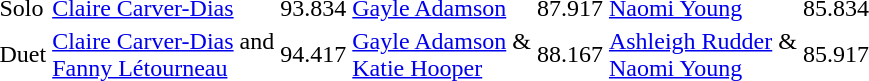<table>
<tr>
<td>Solo</td>
<td><a href='#'>Claire Carver-Dias</a> <br></td>
<td>93.834</td>
<td><a href='#'>Gayle Adamson</a> <br></td>
<td>87.917</td>
<td><a href='#'>Naomi Young</a> <br></td>
<td>85.834</td>
</tr>
<tr>
<td>Duet</td>
<td><a href='#'>Claire Carver-Dias</a> and <br><a href='#'>Fanny Létourneau</a><br></td>
<td>94.417</td>
<td><a href='#'>Gayle Adamson</a> & <br><a href='#'>Katie Hooper</a><br></td>
<td>88.167</td>
<td><a href='#'>Ashleigh Rudder</a> & <br><a href='#'>Naomi Young</a><br></td>
<td>85.917</td>
</tr>
</table>
